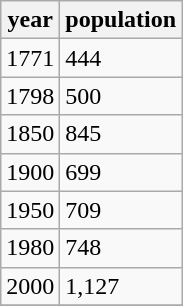<table class="wikitable">
<tr>
<th>year</th>
<th>population</th>
</tr>
<tr>
<td>1771</td>
<td>444</td>
</tr>
<tr>
<td>1798</td>
<td>500</td>
</tr>
<tr>
<td>1850</td>
<td>845</td>
</tr>
<tr>
<td>1900</td>
<td>699</td>
</tr>
<tr>
<td>1950</td>
<td>709</td>
</tr>
<tr>
<td>1980</td>
<td>748</td>
</tr>
<tr>
<td>2000</td>
<td>1,127</td>
</tr>
<tr>
</tr>
</table>
